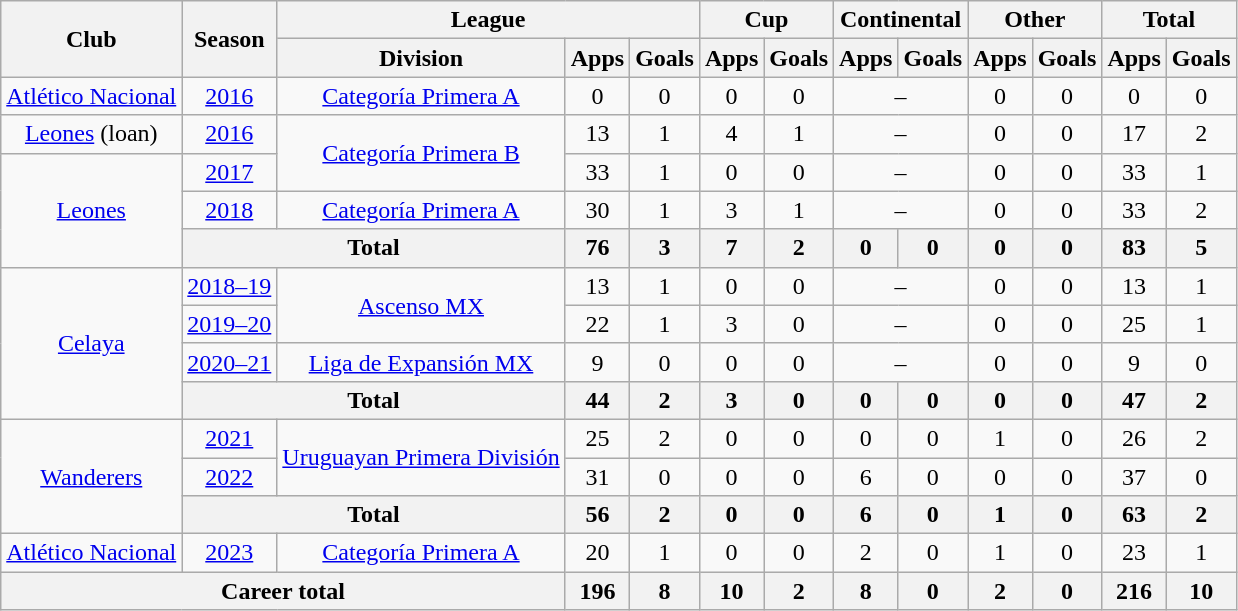<table class=wikitable style=text-align:center>
<tr>
<th rowspan="2">Club</th>
<th rowspan="2">Season</th>
<th colspan="3">League</th>
<th colspan="2">Cup</th>
<th colspan="2">Continental</th>
<th colspan="2">Other</th>
<th colspan="2">Total</th>
</tr>
<tr>
<th>Division</th>
<th>Apps</th>
<th>Goals</th>
<th>Apps</th>
<th>Goals</th>
<th>Apps</th>
<th>Goals</th>
<th>Apps</th>
<th>Goals</th>
<th>Apps</th>
<th>Goals</th>
</tr>
<tr>
<td><a href='#'>Atlético Nacional</a></td>
<td><a href='#'>2016</a></td>
<td><a href='#'>Categoría Primera A</a></td>
<td>0</td>
<td>0</td>
<td>0</td>
<td>0</td>
<td colspan="2">–</td>
<td>0</td>
<td>0</td>
<td>0</td>
<td>0</td>
</tr>
<tr>
<td><a href='#'>Leones</a> (loan)</td>
<td><a href='#'>2016</a></td>
<td rowspan="2"><a href='#'>Categoría Primera B</a></td>
<td>13</td>
<td>1</td>
<td>4</td>
<td>1</td>
<td colspan="2">–</td>
<td>0</td>
<td>0</td>
<td>17</td>
<td>2</td>
</tr>
<tr>
<td rowspan="3"><a href='#'>Leones</a></td>
<td><a href='#'>2017</a></td>
<td>33</td>
<td>1</td>
<td>0</td>
<td>0</td>
<td colspan="2">–</td>
<td>0</td>
<td>0</td>
<td>33</td>
<td>1</td>
</tr>
<tr>
<td><a href='#'>2018</a></td>
<td><a href='#'>Categoría Primera A</a></td>
<td>30</td>
<td>1</td>
<td>3</td>
<td>1</td>
<td colspan="2">–</td>
<td>0</td>
<td>0</td>
<td>33</td>
<td>2</td>
</tr>
<tr>
<th colspan="2">Total</th>
<th>76</th>
<th>3</th>
<th>7</th>
<th>2</th>
<th>0</th>
<th>0</th>
<th>0</th>
<th>0</th>
<th>83</th>
<th>5</th>
</tr>
<tr>
<td rowspan="4"><a href='#'>Celaya</a></td>
<td><a href='#'>2018–19</a></td>
<td rowspan="2"><a href='#'>Ascenso MX</a></td>
<td>13</td>
<td>1</td>
<td>0</td>
<td>0</td>
<td colspan="2">–</td>
<td>0</td>
<td>0</td>
<td>13</td>
<td>1</td>
</tr>
<tr>
<td><a href='#'>2019–20</a></td>
<td>22</td>
<td>1</td>
<td>3</td>
<td>0</td>
<td colspan="2">–</td>
<td>0</td>
<td>0</td>
<td>25</td>
<td>1</td>
</tr>
<tr>
<td><a href='#'>2020–21</a></td>
<td><a href='#'>Liga de Expansión MX</a></td>
<td>9</td>
<td>0</td>
<td>0</td>
<td>0</td>
<td colspan="2">–</td>
<td>0</td>
<td>0</td>
<td>9</td>
<td>0</td>
</tr>
<tr>
<th colspan="2">Total</th>
<th>44</th>
<th>2</th>
<th>3</th>
<th>0</th>
<th>0</th>
<th>0</th>
<th>0</th>
<th>0</th>
<th>47</th>
<th>2</th>
</tr>
<tr>
<td rowspan="3"><a href='#'>Wanderers</a></td>
<td><a href='#'>2021</a></td>
<td rowspan="2"><a href='#'>Uruguayan Primera División</a></td>
<td>25</td>
<td>2</td>
<td>0</td>
<td>0</td>
<td>0</td>
<td>0</td>
<td>1</td>
<td>0</td>
<td>26</td>
<td>2</td>
</tr>
<tr>
<td><a href='#'>2022</a></td>
<td>31</td>
<td>0</td>
<td>0</td>
<td>0</td>
<td>6</td>
<td>0</td>
<td>0</td>
<td>0</td>
<td>37</td>
<td>0</td>
</tr>
<tr>
<th colspan="2">Total</th>
<th>56</th>
<th>2</th>
<th>0</th>
<th>0</th>
<th>6</th>
<th>0</th>
<th>1</th>
<th>0</th>
<th>63</th>
<th>2</th>
</tr>
<tr>
<td><a href='#'>Atlético Nacional</a></td>
<td><a href='#'>2023</a></td>
<td><a href='#'>Categoría Primera A</a></td>
<td>20</td>
<td>1</td>
<td>0</td>
<td>0</td>
<td>2</td>
<td>0</td>
<td>1</td>
<td>0</td>
<td>23</td>
<td>1</td>
</tr>
<tr>
<th colspan="3">Career total</th>
<th>196</th>
<th>8</th>
<th>10</th>
<th>2</th>
<th>8</th>
<th>0</th>
<th>2</th>
<th>0</th>
<th>216</th>
<th>10</th>
</tr>
</table>
